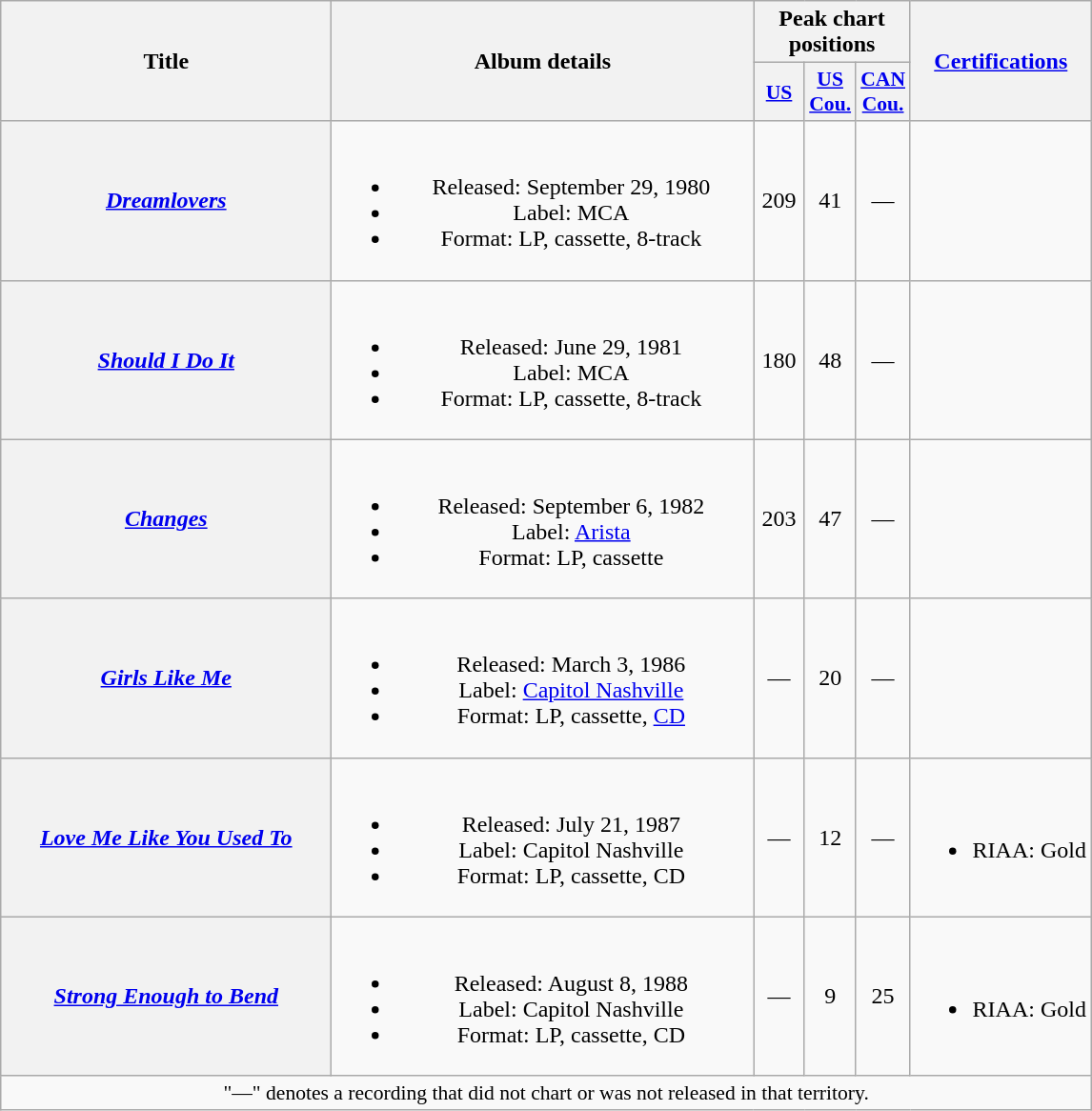<table class="wikitable plainrowheaders" style="text-align:center;" border="1">
<tr>
<th scope="col" rowspan="2" style="width:14em;">Title</th>
<th scope="col" rowspan="2" style="width:18em;">Album details</th>
<th scope="col" colspan="3">Peak chart<br>positions</th>
<th scope="col" rowspan="2"><a href='#'>Certifications</a></th>
</tr>
<tr>
<th scope="col" style="width:2em;font-size:90%;"><a href='#'>US</a><br></th>
<th scope="col" style="width:2em;font-size:90%;"><a href='#'>US<br>Cou.</a><br></th>
<th scope="col" style="width:2em;font-size:90%;"><a href='#'>CAN<br>Cou.</a><br></th>
</tr>
<tr>
<th scope="row"><em><a href='#'>Dreamlovers</a></em></th>
<td><br><ul><li>Released: September 29, 1980</li><li>Label: MCA</li><li>Format: LP, cassette, 8-track</li></ul></td>
<td>209</td>
<td>41</td>
<td>—</td>
<td></td>
</tr>
<tr>
<th scope="row"><em><a href='#'>Should I Do It</a></em></th>
<td><br><ul><li>Released: June 29, 1981</li><li>Label: MCA</li><li>Format: LP, cassette, 8-track</li></ul></td>
<td>180</td>
<td>48</td>
<td>—</td>
<td></td>
</tr>
<tr>
<th scope="row"><em><a href='#'>Changes</a></em></th>
<td><br><ul><li>Released: September 6, 1982</li><li>Label: <a href='#'>Arista</a></li><li>Format: LP, cassette</li></ul></td>
<td>203</td>
<td>47</td>
<td>—</td>
<td></td>
</tr>
<tr>
<th scope="row"><em><a href='#'>Girls Like Me</a></em></th>
<td><br><ul><li>Released: March 3, 1986</li><li>Label: <a href='#'>Capitol Nashville</a></li><li>Format: LP, cassette, <a href='#'>CD</a></li></ul></td>
<td>—</td>
<td>20</td>
<td>—</td>
<td></td>
</tr>
<tr>
<th scope="row"><em><a href='#'>Love Me Like You Used To</a></em></th>
<td><br><ul><li>Released: July 21, 1987</li><li>Label: Capitol Nashville</li><li>Format: LP, cassette, CD</li></ul></td>
<td>—</td>
<td>12</td>
<td>—</td>
<td><br><ul><li>RIAA: Gold</li></ul></td>
</tr>
<tr>
<th scope="row"><em><a href='#'>Strong Enough to Bend</a></em></th>
<td><br><ul><li>Released: August 8, 1988</li><li>Label: Capitol Nashville</li><li>Format: LP, cassette, CD</li></ul></td>
<td>—</td>
<td>9</td>
<td>25</td>
<td><br><ul><li>RIAA: Gold</li></ul></td>
</tr>
<tr>
<td colspan="6" style="font-size:90%">"—" denotes a recording that did not chart or was not released in that territory.</td>
</tr>
</table>
